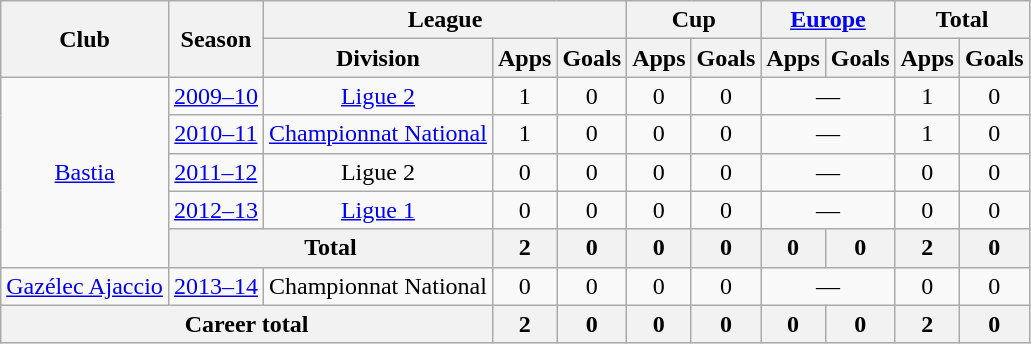<table class="wikitable" style="text-align:center">
<tr>
<th rowspan="2">Club</th>
<th rowspan="2">Season</th>
<th colspan="3">League</th>
<th colspan="2">Cup</th>
<th colspan="2"><a href='#'>Europe</a></th>
<th colspan="2">Total</th>
</tr>
<tr>
<th>Division</th>
<th>Apps</th>
<th>Goals</th>
<th>Apps</th>
<th>Goals</th>
<th>Apps</th>
<th>Goals</th>
<th>Apps</th>
<th>Goals</th>
</tr>
<tr>
<td rowspan="5"><a href='#'>Bastia</a></td>
<td><a href='#'>2009–10</a></td>
<td><a href='#'>Ligue 2</a></td>
<td>1</td>
<td>0</td>
<td>0</td>
<td>0</td>
<td colspan="2">—</td>
<td>1</td>
<td>0</td>
</tr>
<tr>
<td><a href='#'>2010–11</a></td>
<td><a href='#'>Championnat National</a></td>
<td>1</td>
<td>0</td>
<td>0</td>
<td>0</td>
<td colspan="2">—</td>
<td>1</td>
<td>0</td>
</tr>
<tr>
<td><a href='#'>2011–12</a></td>
<td>Ligue 2</td>
<td>0</td>
<td>0</td>
<td>0</td>
<td>0</td>
<td colspan="2">—</td>
<td>0</td>
<td>0</td>
</tr>
<tr>
<td><a href='#'>2012–13</a></td>
<td><a href='#'>Ligue 1</a></td>
<td>0</td>
<td>0</td>
<td>0</td>
<td>0</td>
<td colspan="2">—</td>
<td>0</td>
<td>0</td>
</tr>
<tr>
<th colspan="2">Total</th>
<th>2</th>
<th>0</th>
<th>0</th>
<th>0</th>
<th>0</th>
<th>0</th>
<th>2</th>
<th>0</th>
</tr>
<tr>
<td><a href='#'>Gazélec Ajaccio</a></td>
<td><a href='#'>2013–14</a></td>
<td>Championnat National</td>
<td>0</td>
<td>0</td>
<td>0</td>
<td>0</td>
<td colspan="2">—</td>
<td>0</td>
<td>0</td>
</tr>
<tr>
<th colspan="3">Career total</th>
<th>2</th>
<th>0</th>
<th>0</th>
<th>0</th>
<th>0</th>
<th>0</th>
<th>2</th>
<th>0</th>
</tr>
</table>
